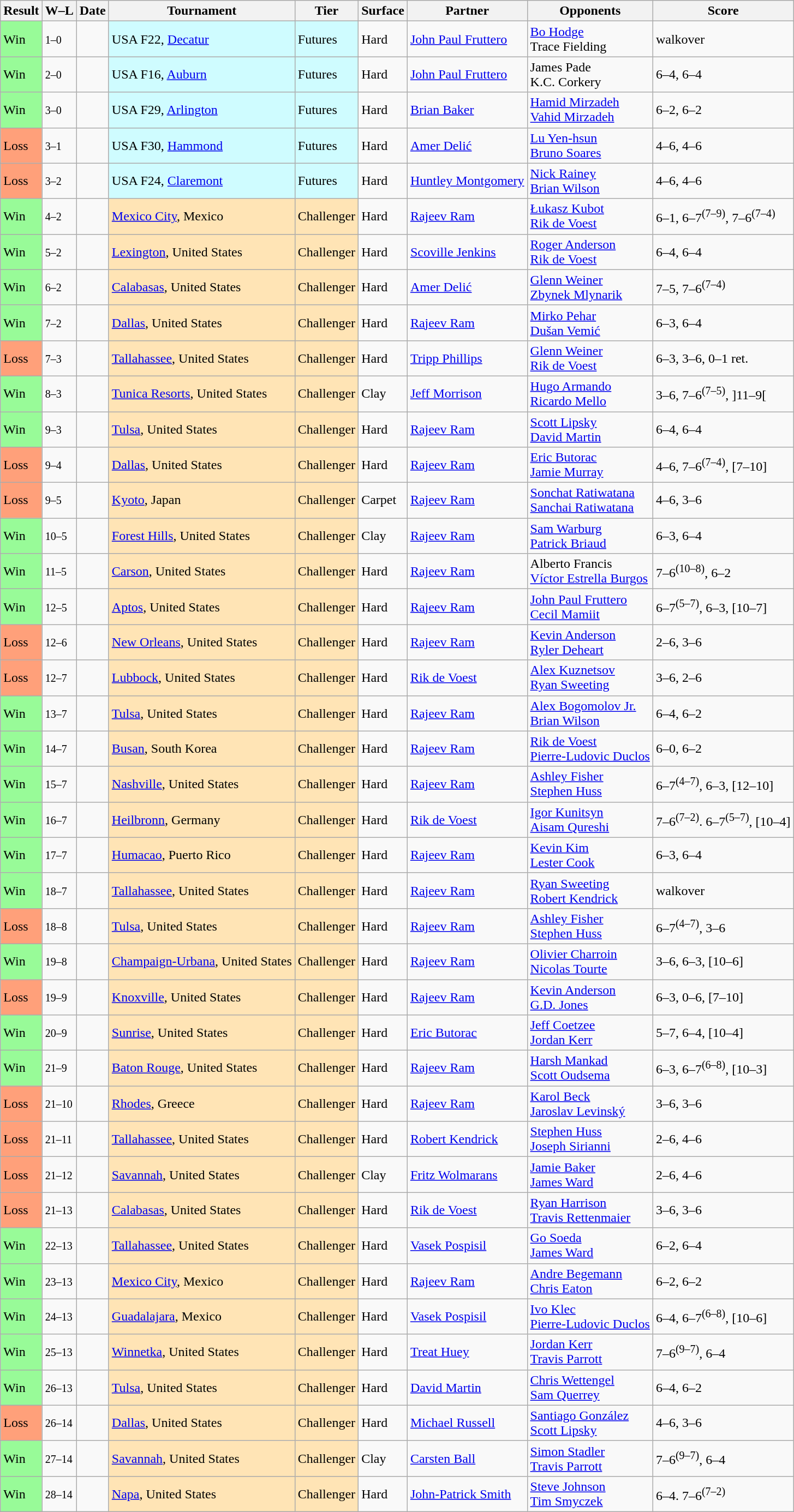<table class="sortable wikitable">
<tr>
<th>Result</th>
<th class=unsortable>W–L</th>
<th>Date</th>
<th>Tournament</th>
<th>Tier</th>
<th>Surface</th>
<th>Partner</th>
<th>Opponents</th>
<th class=unsortable>Score</th>
</tr>
<tr>
<td bgcolor=98FB98>Win</td>
<td><small>1–0</small></td>
<td></td>
<td style=background:#cffcff>USA F22, <a href='#'>Decatur</a></td>
<td style=background:#cffcff>Futures</td>
<td>Hard</td>
<td> <a href='#'>John Paul Fruttero</a></td>
<td> <a href='#'>Bo Hodge</a> <br> Trace Fielding</td>
<td>walkover</td>
</tr>
<tr>
<td bgcolor=98FB98>Win</td>
<td><small>2–0</small></td>
<td></td>
<td style=background:#cffcff>USA F16, <a href='#'>Auburn</a></td>
<td style=background:#cffcff>Futures</td>
<td>Hard</td>
<td> <a href='#'>John Paul Fruttero</a></td>
<td> James Pade <br> K.C. Corkery</td>
<td>6–4, 6–4</td>
</tr>
<tr>
<td bgcolor=98FB98>Win</td>
<td><small>3–0</small></td>
<td></td>
<td style=background:#cffcff>USA F29, <a href='#'>Arlington</a></td>
<td style=background:#cffcff>Futures</td>
<td>Hard</td>
<td> <a href='#'>Brian Baker</a></td>
<td> <a href='#'>Hamid Mirzadeh</a> <br> <a href='#'>Vahid Mirzadeh</a></td>
<td>6–2, 6–2</td>
</tr>
<tr>
<td bgcolor=FFA07A>Loss</td>
<td><small>3–1</small></td>
<td></td>
<td style=background:#cffcff>USA F30, <a href='#'>Hammond</a></td>
<td style=background:#cffcff>Futures</td>
<td>Hard</td>
<td> <a href='#'>Amer Delić</a></td>
<td> <a href='#'>Lu Yen-hsun</a> <br> <a href='#'>Bruno Soares</a></td>
<td>4–6, 4–6</td>
</tr>
<tr>
<td bgcolor=FFA07A>Loss</td>
<td><small>3–2</small></td>
<td></td>
<td style=background:#cffcff>USA F24, <a href='#'>Claremont</a></td>
<td style=background:#cffcff>Futures</td>
<td>Hard</td>
<td> <a href='#'>Huntley Montgomery</a></td>
<td> <a href='#'>Nick Rainey</a> <br> <a href='#'>Brian Wilson</a></td>
<td>4–6, 4–6</td>
</tr>
<tr>
<td bgcolor=98FB98>Win</td>
<td><small>4–2</small></td>
<td></td>
<td style=background:moccasin><a href='#'>Mexico City</a>, Mexico</td>
<td style=background:moccasin>Challenger</td>
<td>Hard</td>
<td> <a href='#'>Rajeev Ram</a></td>
<td> <a href='#'>Łukasz Kubot</a> <br> <a href='#'>Rik de Voest</a></td>
<td>6–1, 6–7<sup>(7–9)</sup>, 7–6<sup>(7–4)</sup></td>
</tr>
<tr>
<td bgcolor=98FB98>Win</td>
<td><small>5–2</small></td>
<td></td>
<td style=background:moccasin><a href='#'>Lexington</a>, United States</td>
<td style=background:moccasin>Challenger</td>
<td>Hard</td>
<td> <a href='#'>Scoville Jenkins</a></td>
<td> <a href='#'>Roger Anderson</a> <br> <a href='#'>Rik de Voest</a></td>
<td>6–4, 6–4</td>
</tr>
<tr>
<td bgcolor=98FB98>Win</td>
<td><small>6–2</small></td>
<td></td>
<td style=background:moccasin><a href='#'>Calabasas</a>, United States</td>
<td style=background:moccasin>Challenger</td>
<td>Hard</td>
<td> <a href='#'>Amer Delić</a></td>
<td> <a href='#'>Glenn Weiner</a> <br> <a href='#'>Zbynek Mlynarik</a></td>
<td>7–5, 7–6<sup>(7–4)</sup></td>
</tr>
<tr>
<td bgcolor=98FB98>Win</td>
<td><small>7–2</small></td>
<td></td>
<td style=background:moccasin><a href='#'>Dallas</a>, United States</td>
<td style=background:moccasin>Challenger</td>
<td>Hard</td>
<td> <a href='#'>Rajeev Ram</a></td>
<td> <a href='#'>Mirko Pehar</a> <br> <a href='#'>Dušan Vemić</a></td>
<td>6–3, 6–4</td>
</tr>
<tr>
<td bgcolor=FFA07A>Loss</td>
<td><small>7–3</small></td>
<td></td>
<td style=background:moccasin><a href='#'>Tallahassee</a>, United States</td>
<td style=background:moccasin>Challenger</td>
<td>Hard</td>
<td> <a href='#'>Tripp Phillips</a></td>
<td> <a href='#'>Glenn Weiner</a> <br> <a href='#'>Rik de Voest</a></td>
<td>6–3, 3–6, 0–1 ret.</td>
</tr>
<tr>
<td bgcolor=98FB98>Win</td>
<td><small>8–3</small></td>
<td></td>
<td style=background:moccasin><a href='#'>Tunica Resorts</a>, United States</td>
<td style=background:moccasin>Challenger</td>
<td>Clay</td>
<td> <a href='#'>Jeff Morrison</a></td>
<td> <a href='#'>Hugo Armando</a> <br> <a href='#'>Ricardo Mello</a></td>
<td>3–6, 7–6<sup>(7–5)</sup>, ]11–9[</td>
</tr>
<tr>
<td bgcolor=98FB98>Win</td>
<td><small>9–3</small></td>
<td></td>
<td style=background:moccasin><a href='#'>Tulsa</a>, United States</td>
<td style=background:moccasin>Challenger</td>
<td>Hard</td>
<td> <a href='#'>Rajeev Ram</a></td>
<td> <a href='#'>Scott Lipsky</a> <br> <a href='#'>David Martin</a></td>
<td>6–4, 6–4</td>
</tr>
<tr>
<td bgcolor=FFA07A>Loss</td>
<td><small>9–4</small></td>
<td></td>
<td style=background:moccasin><a href='#'>Dallas</a>, United States</td>
<td style=background:moccasin>Challenger</td>
<td>Hard</td>
<td> <a href='#'>Rajeev Ram</a></td>
<td> <a href='#'>Eric Butorac</a> <br> <a href='#'>Jamie Murray</a></td>
<td>4–6, 7–6<sup>(7–4)</sup>, [7–10]</td>
</tr>
<tr>
<td bgcolor=FFA07A>Loss</td>
<td><small>9–5</small></td>
<td></td>
<td style=background:moccasin><a href='#'>Kyoto</a>, Japan</td>
<td style=background:moccasin>Challenger</td>
<td>Carpet</td>
<td> <a href='#'>Rajeev Ram</a></td>
<td> <a href='#'>Sonchat Ratiwatana</a> <br> <a href='#'>Sanchai Ratiwatana</a></td>
<td>4–6, 3–6</td>
</tr>
<tr>
<td bgcolor=98FB98>Win</td>
<td><small>10–5</small></td>
<td></td>
<td style=background:moccasin><a href='#'>Forest Hills</a>, United States</td>
<td style=background:moccasin>Challenger</td>
<td>Clay</td>
<td> <a href='#'>Rajeev Ram</a></td>
<td> <a href='#'>Sam Warburg</a> <br> <a href='#'>Patrick Briaud</a></td>
<td>6–3, 6–4</td>
</tr>
<tr>
<td bgcolor=98FB98>Win</td>
<td><small>11–5</small></td>
<td></td>
<td style=background:moccasin><a href='#'>Carson</a>, United States</td>
<td style=background:moccasin>Challenger</td>
<td>Hard</td>
<td> <a href='#'>Rajeev Ram</a></td>
<td> Alberto Francis <br> <a href='#'>Víctor Estrella Burgos</a></td>
<td>7–6<sup>(10–8)</sup>, 6–2</td>
</tr>
<tr>
<td bgcolor=98FB98>Win</td>
<td><small>12–5</small></td>
<td></td>
<td style=background:moccasin><a href='#'>Aptos</a>, United States</td>
<td style=background:moccasin>Challenger</td>
<td>Hard</td>
<td> <a href='#'>Rajeev Ram</a></td>
<td> <a href='#'>John Paul Fruttero</a> <br> <a href='#'>Cecil Mamiit</a></td>
<td>6–7<sup>(5–7)</sup>, 6–3, [10–7]</td>
</tr>
<tr>
<td bgcolor=FFA07A>Loss</td>
<td><small>12–6</small></td>
<td></td>
<td style=background:moccasin><a href='#'>New Orleans</a>, United States</td>
<td style=background:moccasin>Challenger</td>
<td>Hard</td>
<td> <a href='#'>Rajeev Ram</a></td>
<td> <a href='#'>Kevin Anderson</a> <br> <a href='#'>Ryler Deheart</a></td>
<td>2–6, 3–6</td>
</tr>
<tr>
<td bgcolor=FFA07A>Loss</td>
<td><small>12–7</small></td>
<td></td>
<td style=background:moccasin><a href='#'>Lubbock</a>, United States</td>
<td style=background:moccasin>Challenger</td>
<td>Hard</td>
<td> <a href='#'>Rik de Voest</a></td>
<td> <a href='#'>Alex Kuznetsov</a> <br> <a href='#'>Ryan Sweeting</a></td>
<td>3–6, 2–6</td>
</tr>
<tr>
<td bgcolor=98FB98>Win</td>
<td><small>13–7</small></td>
<td></td>
<td style=background:moccasin><a href='#'>Tulsa</a>, United States</td>
<td style=background:moccasin>Challenger</td>
<td>Hard</td>
<td> <a href='#'>Rajeev Ram</a></td>
<td> <a href='#'>Alex Bogomolov Jr.</a> <br> <a href='#'>Brian Wilson</a></td>
<td>6–4, 6–2</td>
</tr>
<tr>
<td bgcolor=98FB98>Win</td>
<td><small>14–7</small></td>
<td></td>
<td style=background:moccasin><a href='#'>Busan</a>, South Korea</td>
<td style=background:moccasin>Challenger</td>
<td>Hard</td>
<td> <a href='#'>Rajeev Ram</a></td>
<td> <a href='#'>Rik de Voest</a> <br> <a href='#'>Pierre-Ludovic Duclos</a></td>
<td>6–0, 6–2</td>
</tr>
<tr>
<td bgcolor=98FB98>Win</td>
<td><small>15–7</small></td>
<td></td>
<td style=background:moccasin><a href='#'>Nashville</a>, United States</td>
<td style=background:moccasin>Challenger</td>
<td>Hard</td>
<td> <a href='#'>Rajeev Ram</a></td>
<td> <a href='#'>Ashley Fisher</a> <br> <a href='#'>Stephen Huss</a></td>
<td>6–7<sup>(4–7)</sup>, 6–3, [12–10]</td>
</tr>
<tr>
<td bgcolor=98FB98>Win</td>
<td><small>16–7</small></td>
<td></td>
<td style=background:moccasin><a href='#'>Heilbronn</a>, Germany</td>
<td style=background:moccasin>Challenger</td>
<td>Hard</td>
<td> <a href='#'>Rik de Voest</a></td>
<td> <a href='#'>Igor Kunitsyn</a> <br> <a href='#'>Aisam Qureshi</a></td>
<td>7–6<sup>(7–2)</sup>. 6–7<sup>(5–7)</sup>, [10–4]</td>
</tr>
<tr>
<td bgcolor=98FB98>Win</td>
<td><small>17–7</small></td>
<td></td>
<td style=background:moccasin><a href='#'>Humacao</a>, Puerto Rico</td>
<td style=background:moccasin>Challenger</td>
<td>Hard</td>
<td> <a href='#'>Rajeev Ram</a></td>
<td> <a href='#'>Kevin Kim</a> <br> <a href='#'>Lester Cook</a></td>
<td>6–3, 6–4</td>
</tr>
<tr>
<td bgcolor=98FB98>Win</td>
<td><small>18–7</small></td>
<td></td>
<td style=background:moccasin><a href='#'>Tallahassee</a>, United States</td>
<td style=background:moccasin>Challenger</td>
<td>Hard</td>
<td> <a href='#'>Rajeev Ram</a></td>
<td> <a href='#'>Ryan Sweeting</a> <br> <a href='#'>Robert Kendrick</a></td>
<td>walkover</td>
</tr>
<tr>
<td bgcolor=FFA07A>Loss</td>
<td><small>18–8</small></td>
<td></td>
<td style=background:moccasin><a href='#'>Tulsa</a>, United States</td>
<td style=background:moccasin>Challenger</td>
<td>Hard</td>
<td> <a href='#'>Rajeev Ram</a></td>
<td> <a href='#'>Ashley Fisher</a> <br> <a href='#'>Stephen Huss</a></td>
<td>6–7<sup>(4–7)</sup>, 3–6</td>
</tr>
<tr>
<td bgcolor=98FB98>Win</td>
<td><small>19–8</small></td>
<td></td>
<td style=background:moccasin><a href='#'>Champaign-Urbana</a>, United States</td>
<td style=background:moccasin>Challenger</td>
<td>Hard</td>
<td> <a href='#'>Rajeev Ram</a></td>
<td> <a href='#'>Olivier Charroin</a> <br> <a href='#'>Nicolas Tourte</a></td>
<td>3–6, 6–3, [10–6]</td>
</tr>
<tr>
<td bgcolor=FFA07A>Loss</td>
<td><small>19–9</small></td>
<td></td>
<td style=background:moccasin><a href='#'>Knoxville</a>, United States</td>
<td style=background:moccasin>Challenger</td>
<td>Hard</td>
<td> <a href='#'>Rajeev Ram</a></td>
<td> <a href='#'>Kevin Anderson</a> <br> <a href='#'>G.D. Jones</a></td>
<td>6–3, 0–6, [7–10]</td>
</tr>
<tr>
<td bgcolor=98FB98>Win</td>
<td><small>20–9</small></td>
<td></td>
<td style=background:moccasin><a href='#'>Sunrise</a>, United States</td>
<td style=background:moccasin>Challenger</td>
<td>Hard</td>
<td> <a href='#'>Eric Butorac</a></td>
<td> <a href='#'>Jeff Coetzee</a> <br> <a href='#'>Jordan Kerr</a></td>
<td>5–7, 6–4, [10–4]</td>
</tr>
<tr>
<td bgcolor=98FB98>Win</td>
<td><small>21–9</small></td>
<td></td>
<td style=background:moccasin><a href='#'>Baton Rouge</a>, United States</td>
<td style=background:moccasin>Challenger</td>
<td>Hard</td>
<td> <a href='#'>Rajeev Ram</a></td>
<td> <a href='#'>Harsh Mankad</a> <br> <a href='#'>Scott Oudsema</a></td>
<td>6–3, 6–7<sup>(6–8)</sup>, [10–3]</td>
</tr>
<tr>
<td bgcolor=FFA07A>Loss</td>
<td><small>21–10</small></td>
<td></td>
<td style=background:moccasin><a href='#'>Rhodes</a>, Greece</td>
<td style=background:moccasin>Challenger</td>
<td>Hard</td>
<td> <a href='#'>Rajeev Ram</a></td>
<td> <a href='#'>Karol Beck</a> <br> <a href='#'>Jaroslav Levinský</a></td>
<td>3–6, 3–6</td>
</tr>
<tr>
<td bgcolor=FFA07A>Loss</td>
<td><small>21–11</small></td>
<td></td>
<td style=background:moccasin><a href='#'>Tallahassee</a>, United States</td>
<td style=background:moccasin>Challenger</td>
<td>Hard</td>
<td> <a href='#'>Robert Kendrick</a></td>
<td> <a href='#'>Stephen Huss</a> <br> <a href='#'>Joseph Sirianni</a></td>
<td>2–6, 4–6</td>
</tr>
<tr>
<td bgcolor=FFA07A>Loss</td>
<td><small>21–12</small></td>
<td></td>
<td style=background:moccasin><a href='#'>Savannah</a>, United States</td>
<td style=background:moccasin>Challenger</td>
<td>Clay</td>
<td> <a href='#'>Fritz Wolmarans</a></td>
<td> <a href='#'>Jamie Baker</a> <br> <a href='#'>James Ward</a></td>
<td>2–6, 4–6</td>
</tr>
<tr>
<td bgcolor=FFA07A>Loss</td>
<td><small>21–13</small></td>
<td></td>
<td style=background:moccasin><a href='#'>Calabasas</a>, United States</td>
<td style=background:moccasin>Challenger</td>
<td>Hard</td>
<td> <a href='#'>Rik de Voest</a></td>
<td> <a href='#'>Ryan Harrison</a> <br> <a href='#'>Travis Rettenmaier</a></td>
<td>3–6, 3–6</td>
</tr>
<tr>
<td bgcolor=98FB98>Win</td>
<td><small>22–13</small></td>
<td></td>
<td style=background:moccasin><a href='#'>Tallahassee</a>, United States</td>
<td style=background:moccasin>Challenger</td>
<td>Hard</td>
<td> <a href='#'>Vasek Pospisil</a></td>
<td> <a href='#'>Go Soeda</a> <br> <a href='#'>James Ward</a></td>
<td>6–2, 6–4</td>
</tr>
<tr>
<td bgcolor=98FB98>Win</td>
<td><small>23–13</small></td>
<td></td>
<td style=background:moccasin><a href='#'>Mexico City</a>, Mexico</td>
<td style=background:moccasin>Challenger</td>
<td>Hard</td>
<td> <a href='#'>Rajeev Ram</a></td>
<td> <a href='#'>Andre Begemann</a> <br> <a href='#'>Chris Eaton</a></td>
<td>6–2, 6–2</td>
</tr>
<tr>
<td bgcolor=98FB98>Win</td>
<td><small>24–13</small></td>
<td></td>
<td style=background:moccasin><a href='#'>Guadalajara</a>, Mexico</td>
<td style=background:moccasin>Challenger</td>
<td>Hard</td>
<td> <a href='#'>Vasek Pospisil</a></td>
<td> <a href='#'>Ivo Klec</a> <br> <a href='#'>Pierre-Ludovic Duclos</a></td>
<td>6–4, 6–7<sup>(6–8)</sup>, [10–6]</td>
</tr>
<tr>
<td bgcolor=98FB98>Win</td>
<td><small>25–13</small></td>
<td></td>
<td style=background:moccasin><a href='#'>Winnetka</a>, United States</td>
<td style=background:moccasin>Challenger</td>
<td>Hard</td>
<td> <a href='#'>Treat Huey</a></td>
<td> <a href='#'>Jordan Kerr</a> <br> <a href='#'>Travis Parrott</a></td>
<td>7–6<sup>(9–7)</sup>, 6–4</td>
</tr>
<tr>
<td bgcolor=98FB98>Win</td>
<td><small>26–13</small></td>
<td></td>
<td style=background:moccasin><a href='#'>Tulsa</a>, United States</td>
<td style=background:moccasin>Challenger</td>
<td>Hard</td>
<td> <a href='#'>David Martin</a></td>
<td> <a href='#'>Chris Wettengel</a> <br> <a href='#'>Sam Querrey</a></td>
<td>6–4, 6–2</td>
</tr>
<tr>
<td bgcolor=FFA07A>Loss</td>
<td><small>26–14</small></td>
<td></td>
<td style=background:moccasin><a href='#'>Dallas</a>, United States</td>
<td style=background:moccasin>Challenger</td>
<td>Hard</td>
<td> <a href='#'>Michael Russell</a></td>
<td> <a href='#'>Santiago González</a> <br> <a href='#'>Scott Lipsky</a></td>
<td>4–6, 3–6</td>
</tr>
<tr>
<td bgcolor=98FB98>Win</td>
<td><small>27–14</small></td>
<td></td>
<td style=background:moccasin><a href='#'>Savannah</a>, United States</td>
<td style=background:moccasin>Challenger</td>
<td>Clay</td>
<td> <a href='#'>Carsten Ball</a></td>
<td> <a href='#'>Simon Stadler</a> <br> <a href='#'>Travis Parrott</a></td>
<td>7–6<sup>(9–7)</sup>, 6–4</td>
</tr>
<tr>
<td bgcolor=98FB98>Win</td>
<td><small>28–14</small></td>
<td></td>
<td style=background:moccasin><a href='#'>Napa</a>, United States</td>
<td style=background:moccasin>Challenger</td>
<td>Hard</td>
<td> <a href='#'>John-Patrick Smith</a></td>
<td> <a href='#'>Steve Johnson</a> <br> <a href='#'>Tim Smyczek</a></td>
<td>6–4. 7–6<sup>(7–2)</sup></td>
</tr>
</table>
